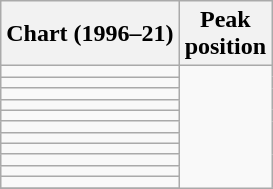<table class="wikitable sortable plainrowheaders">
<tr>
<th>Chart (1996–21)</th>
<th>Peak<br>position</th>
</tr>
<tr>
<td></td>
</tr>
<tr>
<td></td>
</tr>
<tr>
<td></td>
</tr>
<tr>
<td></td>
</tr>
<tr>
<td></td>
</tr>
<tr>
<td></td>
</tr>
<tr>
<td></td>
</tr>
<tr>
<td></td>
</tr>
<tr>
<td></td>
</tr>
<tr>
<td></td>
</tr>
<tr>
<td></td>
</tr>
<tr>
</tr>
</table>
